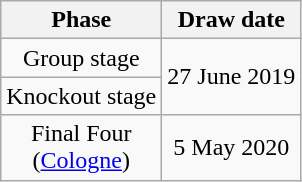<table class="wikitable" style="text-align:center">
<tr>
<th>Phase</th>
<th>Draw date</th>
</tr>
<tr>
<td>Group stage</td>
<td rowspan=2>27 June 2019</td>
</tr>
<tr>
<td>Knockout stage</td>
</tr>
<tr>
<td>Final Four<br>(<a href='#'>Cologne</a>)</td>
<td>5 May 2020</td>
</tr>
</table>
